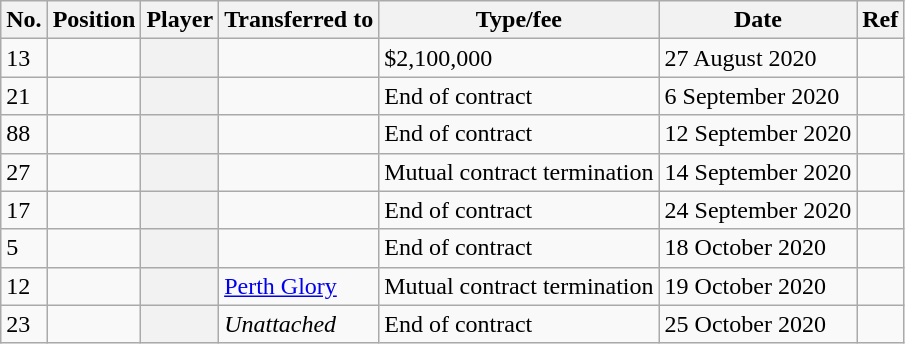<table class="wikitable plainrowheaders sortable" style="text-align:center; text-align:left">
<tr>
<th scope="col">No.</th>
<th scope="col">Position</th>
<th scope="col">Player</th>
<th scope="col">Transferred to</th>
<th scope="col">Type/fee</th>
<th scope="col">Date</th>
<th scope="col" class="unsortable">Ref</th>
</tr>
<tr>
<td>13</td>
<td></td>
<th scope="row"></th>
<td></td>
<td>$2,100,000</td>
<td>27 August 2020</td>
<td></td>
</tr>
<tr>
<td>21</td>
<td></td>
<th scope="row"></th>
<td></td>
<td>End of contract</td>
<td>6 September 2020</td>
<td></td>
</tr>
<tr>
<td>88</td>
<td></td>
<th scope="row"></th>
<td></td>
<td>End of contract</td>
<td>12 September 2020</td>
<td></td>
</tr>
<tr>
<td>27</td>
<td></td>
<th scope="row"></th>
<td></td>
<td>Mutual contract termination</td>
<td>14 September 2020</td>
<td></td>
</tr>
<tr>
<td>17</td>
<td></td>
<th scope="row"></th>
<td></td>
<td>End of contract</td>
<td>24 September 2020</td>
<td></td>
</tr>
<tr>
<td>5</td>
<td></td>
<th scope="row"></th>
<td></td>
<td>End of contract</td>
<td>18 October 2020</td>
<td></td>
</tr>
<tr>
<td>12</td>
<td></td>
<th scope="row"></th>
<td><a href='#'>Perth Glory</a></td>
<td>Mutual contract termination</td>
<td>19 October 2020</td>
<td></td>
</tr>
<tr>
<td>23</td>
<td></td>
<th scope="row"></th>
<td><em>Unattached</em></td>
<td>End of contract</td>
<td>25 October 2020</td>
<td></td>
</tr>
</table>
